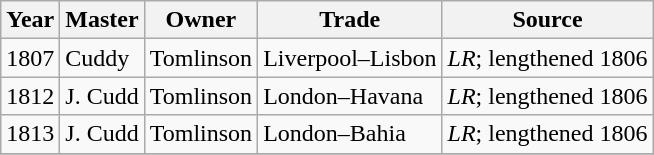<table class=" wikitable">
<tr>
<th>Year</th>
<th>Master</th>
<th>Owner</th>
<th>Trade</th>
<th>Source</th>
</tr>
<tr>
<td>1807</td>
<td>Cuddy</td>
<td>Tomlinson</td>
<td>Liverpool–Lisbon</td>
<td><em>LR</em>; lengthened 1806</td>
</tr>
<tr>
<td>1812</td>
<td>J. Cudd</td>
<td>Tomlinson</td>
<td>London–Havana</td>
<td><em>LR</em>; lengthened 1806</td>
</tr>
<tr>
<td>1813</td>
<td>J. Cudd</td>
<td>Tomlinson</td>
<td>London–Bahia</td>
<td><em>LR</em>; lengthened 1806</td>
</tr>
<tr>
</tr>
</table>
